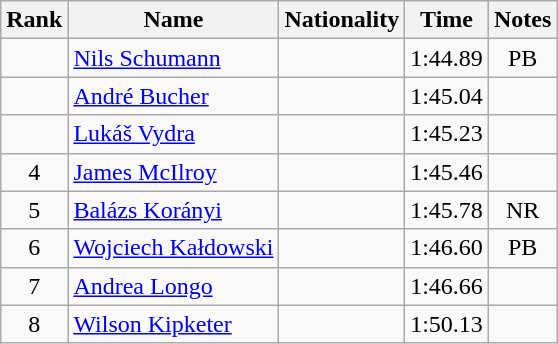<table class="wikitable sortable" style="text-align:center">
<tr>
<th>Rank</th>
<th>Name</th>
<th>Nationality</th>
<th>Time</th>
<th>Notes</th>
</tr>
<tr>
<td></td>
<td align=left><a href='#'>Nils Schumann</a></td>
<td align=left></td>
<td>1:44.89</td>
<td>PB</td>
</tr>
<tr>
<td></td>
<td align=left><a href='#'>André Bucher</a></td>
<td align=left></td>
<td>1:45.04</td>
<td></td>
</tr>
<tr>
<td></td>
<td align=left><a href='#'>Lukáš Vydra</a></td>
<td align=left></td>
<td>1:45.23</td>
<td></td>
</tr>
<tr>
<td>4</td>
<td align=left><a href='#'>James McIlroy</a></td>
<td align=left></td>
<td>1:45.46</td>
<td></td>
</tr>
<tr>
<td>5</td>
<td align=left><a href='#'>Balázs Korányi</a></td>
<td align=left></td>
<td>1:45.78</td>
<td>NR</td>
</tr>
<tr>
<td>6</td>
<td align=left><a href='#'>Wojciech Kałdowski</a></td>
<td align=left></td>
<td>1:46.60</td>
<td>PB</td>
</tr>
<tr>
<td>7</td>
<td align=left><a href='#'>Andrea Longo</a></td>
<td align=left></td>
<td>1:46.66</td>
<td></td>
</tr>
<tr>
<td>8</td>
<td align=left><a href='#'>Wilson Kipketer</a></td>
<td align=left></td>
<td>1:50.13</td>
<td></td>
</tr>
</table>
